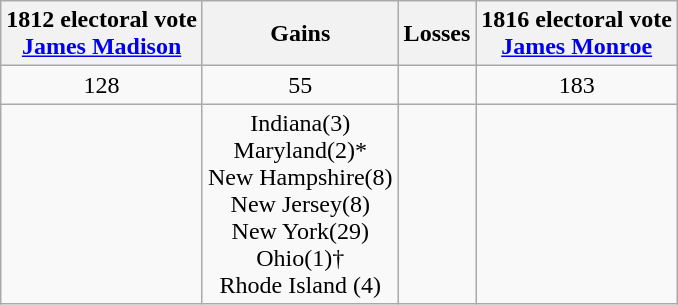<table class="wikitable" style="text-align:center">
<tr>
<th>1812 electoral vote<br><a href='#'>James Madison</a></th>
<th>Gains</th>
<th>Losses</th>
<th>1816 electoral vote<br><a href='#'>James Monroe</a></th>
</tr>
<tr>
<td>128</td>
<td> 55</td>
<td></td>
<td>183</td>
</tr>
<tr>
<td></td>
<td>Indiana(3)<br>Maryland(2)*<br>New Hampshire(8)<br>New Jersey(8)<br>New York(29)<br>Ohio(1)†<br>Rhode Island (4)</td>
<td></td>
<td></td>
</tr>
</table>
